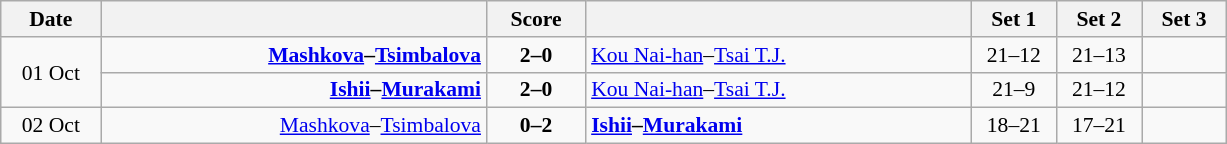<table class="wikitable" style="text-align: center; font-size:90% ">
<tr>
<th width="60">Date</th>
<th align="right" width="250"></th>
<th width="60">Score</th>
<th align="left" width="250"></th>
<th width="50">Set 1</th>
<th width="50">Set 2</th>
<th width="50">Set 3</th>
</tr>
<tr>
<td rowspan=2>01 Oct</td>
<td align=right><strong><a href='#'>Mashkova</a>–<a href='#'>Tsimbalova</a> </strong></td>
<td align=center><strong>2–0</strong></td>
<td align=left> <a href='#'>Kou Nai-han</a>–<a href='#'>Tsai T.J.</a></td>
<td>21–12</td>
<td>21–13</td>
<td></td>
</tr>
<tr>
<td align=right><strong><a href='#'>Ishii</a>–<a href='#'>Murakami</a> </strong></td>
<td align=center><strong>2–0</strong></td>
<td align=left> <a href='#'>Kou Nai-han</a>–<a href='#'>Tsai T.J.</a></td>
<td>21–9</td>
<td>21–12</td>
<td></td>
</tr>
<tr>
<td>02 Oct</td>
<td align=right><a href='#'>Mashkova</a>–<a href='#'>Tsimbalova</a> </td>
<td align=center><strong>0–2</strong></td>
<td align=left><strong> <a href='#'>Ishii</a>–<a href='#'>Murakami</a></strong></td>
<td>18–21</td>
<td>17–21</td>
<td></td>
</tr>
</table>
